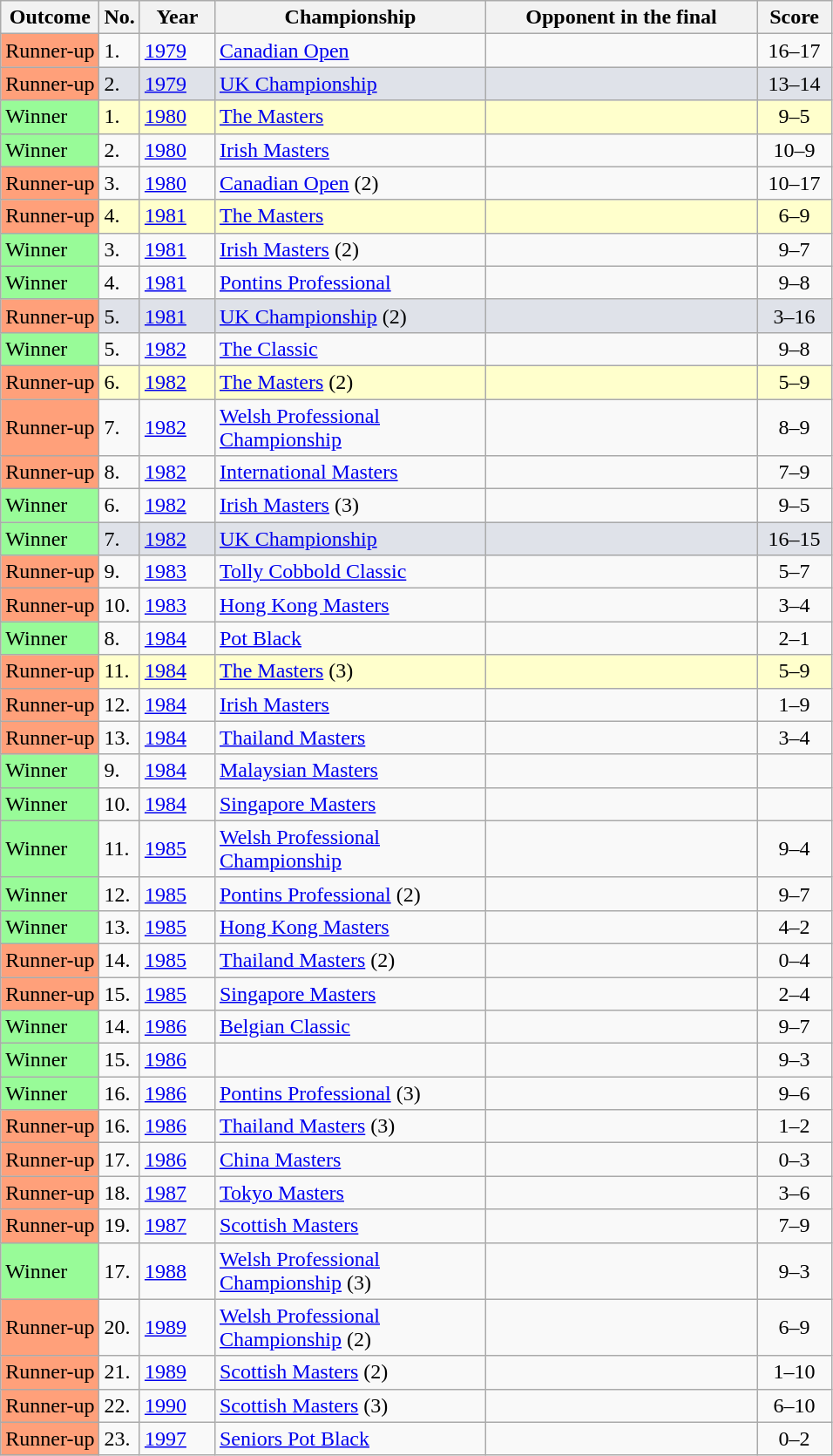<table class="wikitable sortable">
<tr>
<th scope="col">Outcome</th>
<th scope="col" style="width:20px;">No.</th>
<th scope="col" style="width:50px;">Year</th>
<th scope="col" style="width:200px;">Championship</th>
<th scope="col" style="width:200px;">Opponent in the final</th>
<th scope="col" style="width:50px;">Score</th>
</tr>
<tr>
<td style="background:#ffa07a;">Runner-up</td>
<td>1.</td>
<td><a href='#'>1979</a></td>
<td><a href='#'>Canadian Open</a></td>
<td data-sort-value="Thorburn, Cliff"></td>
<td align="center">16–17</td>
</tr>
<tr bgcolor="dfe2e9">
<td style="background:#ffa07a;">Runner-up</td>
<td>2.</td>
<td><a href='#'>1979</a></td>
<td><a href='#'>UK Championship</a></td>
<td data-sort-value="Virgo, John"></td>
<td align="center">13–14</td>
</tr>
<tr bgcolor="ffffcc">
<td style="background:#98FB98">Winner</td>
<td>1.</td>
<td><a href='#'>1980</a></td>
<td><a href='#'>The Masters</a></td>
<td data-sort-value="Higgins, Alex"></td>
<td align="center">9–5</td>
</tr>
<tr>
<td style="background:#98FB98">Winner</td>
<td>2.</td>
<td><a href='#'>1980</a></td>
<td><a href='#'>Irish Masters</a></td>
<td data-sort-value="Mountjoy, Doug"></td>
<td align="center">10–9</td>
</tr>
<tr>
<td style="background:#ffa07a;">Runner-up</td>
<td>3.</td>
<td><a href='#'>1980</a></td>
<td><a href='#'>Canadian Open</a> (2)</td>
<td data-sort-value="Thorburn, Cliff"></td>
<td align="center">10–17</td>
</tr>
<tr bgcolor="ffffcc">
<td style="background:#ffa07a;">Runner-up</td>
<td>4.</td>
<td><a href='#'>1981</a></td>
<td><a href='#'>The Masters</a></td>
<td data-sort-value="Higgins, Alex"></td>
<td align="center">6–9</td>
</tr>
<tr>
<td style="background:#98FB98">Winner</td>
<td>3.</td>
<td><a href='#'>1981</a></td>
<td><a href='#'>Irish Masters</a> (2)</td>
<td data-sort-value="Reardon, Ray"></td>
<td align="center">9–7</td>
</tr>
<tr>
<td style="background:#98FB98">Winner</td>
<td>4.</td>
<td><a href='#'>1981</a></td>
<td><a href='#'>Pontins Professional</a></td>
<td data-sort-value="Thorne, Willie"></td>
<td align="center">9–8</td>
</tr>
<tr bgcolor="dfe2e9">
<td style="background:#ffa07a;">Runner-up</td>
<td>5.</td>
<td><a href='#'>1981</a></td>
<td><a href='#'>UK Championship</a> (2)</td>
<td data-sort-value="Davis, Steve"></td>
<td align="center">3–16</td>
</tr>
<tr>
<td style="background:#98FB98">Winner</td>
<td>5.</td>
<td><a href='#'>1982</a></td>
<td><a href='#'>The Classic</a></td>
<td data-sort-value="Davis, Steve"></td>
<td align="center">9–8</td>
</tr>
<tr bgcolor="ffffcc">
<td style="background:#ffa07a;">Runner-up</td>
<td>6.</td>
<td><a href='#'>1982</a></td>
<td><a href='#'>The Masters</a> (2)</td>
<td data-sort-value="Davis, Steve"></td>
<td align="center">5–9</td>
</tr>
<tr>
<td style="background:#ffa07a;">Runner-up</td>
<td>7.</td>
<td><a href='#'>1982</a></td>
<td><a href='#'>Welsh Professional Championship</a></td>
<td data-sort-value="Mountjoy, Doug"></td>
<td align="center">8–9</td>
</tr>
<tr>
<td style="background:#ffa07a;">Runner-up</td>
<td>8.</td>
<td><a href='#'>1982</a></td>
<td><a href='#'>International Masters</a></td>
<td data-sort-value="Davis, Steve"></td>
<td align="center">7–9</td>
</tr>
<tr>
<td style="background:#98FB98">Winner</td>
<td>6.</td>
<td><a href='#'>1982</a></td>
<td><a href='#'>Irish Masters</a> (3)</td>
<td data-sort-value="Davis, Steve"></td>
<td align="center">9–5</td>
</tr>
<tr bgcolor="dfe2e9">
<td style="background:#98FB98">Winner</td>
<td>7.</td>
<td><a href='#'>1982</a></td>
<td><a href='#'>UK Championship</a></td>
<td data-sort-value="Higgins, Alex"></td>
<td align="center">16–15</td>
</tr>
<tr>
<td style="background:#ffa07a;">Runner-up</td>
<td>9.</td>
<td><a href='#'>1983</a></td>
<td><a href='#'>Tolly Cobbold Classic</a></td>
<td data-sort-value="Davis, Steve"></td>
<td align="center">5–7</td>
</tr>
<tr>
<td style="background:#ffa07a;">Runner-up</td>
<td>10.</td>
<td><a href='#'>1983</a></td>
<td><a href='#'>Hong Kong Masters</a></td>
<td data-sort-value="Mountjoy, Doug"></td>
<td align="center">3–4</td>
</tr>
<tr>
<td style="background:#98FB98">Winner</td>
<td>8.</td>
<td><a href='#'>1984</a></td>
<td><a href='#'>Pot Black</a></td>
<td data-sort-value="Spencer, John"></td>
<td align="center">2–1</td>
</tr>
<tr bgcolor="ffffcc">
<td style="background:#ffa07a;">Runner-up</td>
<td>11.</td>
<td><a href='#'>1984</a></td>
<td><a href='#'>The Masters</a> (3)</td>
<td data-sort-value="White, Jimmy"></td>
<td align="center">5–9</td>
</tr>
<tr>
<td style="background:#ffa07a;">Runner-up</td>
<td>12.</td>
<td><a href='#'>1984</a></td>
<td><a href='#'>Irish Masters</a></td>
<td data-sort-value="Davis, Steve"></td>
<td align="center">1–9</td>
</tr>
<tr>
<td style="background:#ffa07a;">Runner-up</td>
<td>13.</td>
<td><a href='#'>1984</a></td>
<td><a href='#'>Thailand Masters</a></td>
<td data-sort-value="White, Jimmy"></td>
<td align="center">3–4</td>
</tr>
<tr>
<td style="background:#98FB98">Winner</td>
<td>9.</td>
<td><a href='#'>1984</a></td>
<td><a href='#'>Malaysian Masters</a></td>
<td data-sort-value="White, Jimmy"></td>
<td align="center" data-sort-value=99></td>
</tr>
<tr>
<td style="background:#98FB98">Winner</td>
<td>10.</td>
<td><a href='#'>1984</a></td>
<td><a href='#'>Singapore Masters</a></td>
<td data-sort-value="Davis, Steve"></td>
<td align="center" data-sort-value=99></td>
</tr>
<tr>
<td style="background:#98FB98">Winner</td>
<td>11.</td>
<td><a href='#'>1985</a></td>
<td><a href='#'>Welsh Professional Championship</a></td>
<td data-sort-value="Mountjoy, Doug"></td>
<td align="center">9–4</td>
</tr>
<tr>
<td style="background:#98FB98">Winner</td>
<td>12.</td>
<td><a href='#'>1985</a></td>
<td><a href='#'>Pontins Professional</a> (2)</td>
<td data-sort-value="Spencer, John"></td>
<td align="center">9–7</td>
</tr>
<tr>
<td style="background:#98FB98">Winner</td>
<td>13.</td>
<td><a href='#'>1985</a></td>
<td><a href='#'>Hong Kong Masters</a></td>
<td data-sort-value="Davis, Steve"></td>
<td align="center">4–2</td>
</tr>
<tr>
<td style="background:#ffa07a;">Runner-up</td>
<td>14.</td>
<td><a href='#'>1985</a></td>
<td><a href='#'>Thailand Masters</a> (2)</td>
<td data-sort-value="Taylor, Dennis"></td>
<td align="center">0–4</td>
</tr>
<tr>
<td style="background:#ffa07a;">Runner-up</td>
<td>15.</td>
<td><a href='#'>1985</a></td>
<td><a href='#'>Singapore Masters</a></td>
<td data-sort-value="Davis, Steve"></td>
<td align="center">2–4</td>
</tr>
<tr>
<td style="background:#98FB98">Winner</td>
<td>14.</td>
<td><a href='#'>1986</a></td>
<td><a href='#'>Belgian Classic</a></td>
<td data-sort-value="Stevens, Kirk"></td>
<td align="center">9–7</td>
</tr>
<tr>
<td style="background:#98FB98">Winner</td>
<td>15.</td>
<td><a href='#'>1986</a></td>
<td></td>
<td data-sort-value="Mountjoy, Doug"></td>
<td align="center">9–3</td>
</tr>
<tr>
<td style="background:#98FB98">Winner</td>
<td>16.</td>
<td><a href='#'>1986</a></td>
<td><a href='#'>Pontins Professional</a> (3)</td>
<td data-sort-value="Thorne, Willie"></td>
<td align="center">9–6</td>
</tr>
<tr>
<td style="background:#ffa07a;">Runner-up</td>
<td>16.</td>
<td><a href='#'>1986</a></td>
<td><a href='#'>Thailand Masters</a> (3)</td>
<td data-sort-value="Wattana, James"></td>
<td align="center">1–2</td>
</tr>
<tr>
<td style="background:#ffa07a;">Runner-up</td>
<td>17.</td>
<td><a href='#'>1986</a></td>
<td><a href='#'>China Masters</a></td>
<td data-sort-value="Davis, Steve"></td>
<td align="center">0–3</td>
</tr>
<tr>
<td style="background:#ffa07a;">Runner-up</td>
<td>18.</td>
<td><a href='#'>1987</a></td>
<td><a href='#'>Tokyo Masters</a></td>
<td data-sort-value="Taylor, Dennis"></td>
<td align="center">3–6</td>
</tr>
<tr>
<td style="background:#ffa07a;">Runner-up</td>
<td>19.</td>
<td><a href='#'>1987</a></td>
<td><a href='#'>Scottish Masters</a></td>
<td data-sort-value="Johnson, Joe"></td>
<td align="center">7–9</td>
</tr>
<tr>
<td style="background:#98FB98">Winner</td>
<td>17.</td>
<td><a href='#'>1988</a></td>
<td {{nowrap><a href='#'>Welsh Professional Championship</a> (3)</td>
<td data-sort-value="Jones, Wayne"></td>
<td align="center">9–3</td>
</tr>
<tr>
<td style="background:#ffa07a;">Runner-up</td>
<td>20.</td>
<td><a href='#'>1989</a></td>
<td><a href='#'>Welsh Professional Championship</a> (2)</td>
<td data-sort-value="Mountjoy, Doug"></td>
<td align="center">6–9</td>
</tr>
<tr>
<td style="background:#ffa07a;">Runner-up</td>
<td>21.</td>
<td><a href='#'>1989</a></td>
<td><a href='#'>Scottish Masters</a> (2)</td>
<td data-sort-value="Hendry, Stephen"></td>
<td align="center">1–10</td>
</tr>
<tr>
<td style="background:#ffa07a;">Runner-up</td>
<td>22.</td>
<td><a href='#'>1990</a></td>
<td><a href='#'>Scottish Masters</a> (3)</td>
<td data-sort-value="Hendry, Stephen"></td>
<td align="center">6–10</td>
</tr>
<tr>
<td style="background:#ffa07a;">Runner-up</td>
<td>23.</td>
<td><a href='#'>1997</a></td>
<td><a href='#'>Seniors Pot Black</a></td>
<td data-sort-value="Johnson, Joe"></td>
<td align="center">0–2</td>
</tr>
</table>
